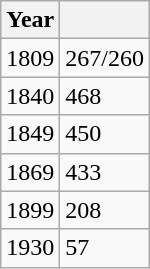<table class="wikitable floatright">
<tr>
<th>Year</th>
<th></th>
</tr>
<tr>
<td>1809</td>
<td>267/260</td>
</tr>
<tr>
<td>1840</td>
<td>468</td>
</tr>
<tr>
<td>1849</td>
<td>450</td>
</tr>
<tr>
<td>1869</td>
<td>433</td>
</tr>
<tr>
<td>1899</td>
<td>208</td>
</tr>
<tr>
<td>1930</td>
<td>57</td>
</tr>
</table>
